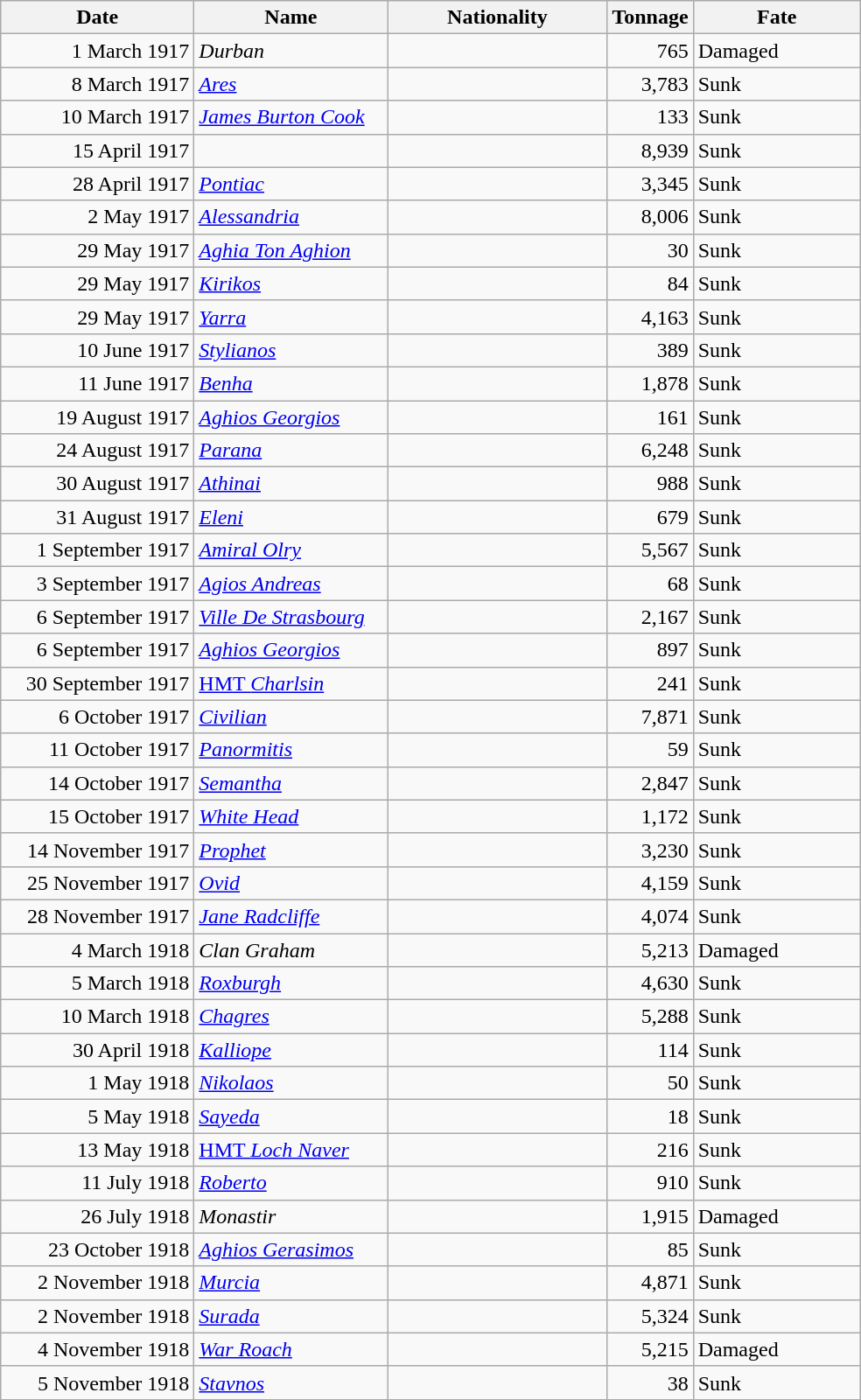<table class="wikitable sortable">
<tr>
<th width="140px">Date</th>
<th width="140px">Name</th>
<th width="160px">Nationality</th>
<th width="25px">Tonnage</th>
<th width="120px">Fate</th>
</tr>
<tr>
<td align="right">1 March 1917</td>
<td align="left"><em>Durban</em></td>
<td align="left"></td>
<td align="right">765</td>
<td align="left">Damaged</td>
</tr>
<tr>
<td align="right">8 March 1917</td>
<td align="left"><a href='#'><em>Ares</em></a></td>
<td align="left"></td>
<td align="right">3,783</td>
<td align="left">Sunk</td>
</tr>
<tr>
<td align="right">10 March 1917</td>
<td align="left"><a href='#'><em>James Burton Cook</em></a></td>
<td align="left"></td>
<td align="right">133</td>
<td align="left">Sunk</td>
</tr>
<tr>
<td align="right">15 April 1917</td>
<td align="left"></td>
<td align="left"></td>
<td align="right">8,939</td>
<td align="left">Sunk</td>
</tr>
<tr>
<td align="right">28 April 1917</td>
<td align="left"><a href='#'><em>Pontiac</em></a></td>
<td align="left"></td>
<td align="right">3,345</td>
<td align="left">Sunk</td>
</tr>
<tr>
<td align="right">2 May 1917</td>
<td align="left"><a href='#'><em>Alessandria</em></a></td>
<td align="left"></td>
<td align="right">8,006</td>
<td align="left">Sunk</td>
</tr>
<tr>
<td align="right">29 May 1917</td>
<td align="left"><a href='#'><em>Aghia Ton Aghion</em></a></td>
<td align="left"></td>
<td align="right">30</td>
<td align="left">Sunk</td>
</tr>
<tr>
<td align="right">29 May 1917</td>
<td align="left"><a href='#'><em>Kirikos</em></a></td>
<td align="left"></td>
<td align="right">84</td>
<td align="left">Sunk</td>
</tr>
<tr>
<td align="right">29 May 1917</td>
<td align="left"><a href='#'><em>Yarra</em></a></td>
<td align="left"></td>
<td align="right">4,163</td>
<td align="left">Sunk</td>
</tr>
<tr>
<td align="right">10 June 1917</td>
<td align="left"><a href='#'><em>Stylianos</em></a></td>
<td align="left"></td>
<td align="right">389</td>
<td align="left">Sunk</td>
</tr>
<tr>
<td align="right">11 June 1917</td>
<td align="left"><a href='#'><em>Benha</em></a></td>
<td align="left"></td>
<td align="right">1,878</td>
<td align="left">Sunk</td>
</tr>
<tr>
<td align="right">19 August 1917</td>
<td align="left"><a href='#'><em>Aghios Georgios</em></a></td>
<td align="left"></td>
<td align="right">161</td>
<td align="left">Sunk</td>
</tr>
<tr>
<td align="right">24 August 1917</td>
<td align="left"><a href='#'><em>Parana</em></a></td>
<td align="left"></td>
<td align="right">6,248</td>
<td align="left">Sunk</td>
</tr>
<tr>
<td align="right">30 August 1917</td>
<td align="left"><a href='#'><em>Athinai</em></a></td>
<td align="left"></td>
<td align="right">988</td>
<td align="left">Sunk</td>
</tr>
<tr>
<td align="right">31 August 1917</td>
<td align="left"><a href='#'><em>Eleni</em></a></td>
<td align="left"></td>
<td align="right">679</td>
<td align="left">Sunk</td>
</tr>
<tr>
<td align="right">1 September 1917</td>
<td align="left"><a href='#'><em>Amiral Olry</em></a></td>
<td align="left"></td>
<td align="right">5,567</td>
<td align="left">Sunk</td>
</tr>
<tr>
<td align="right">3 September 1917</td>
<td align="left"><a href='#'><em>Agios Andreas</em></a></td>
<td align="left"></td>
<td align="right">68</td>
<td align="left">Sunk</td>
</tr>
<tr>
<td align="right">6 September 1917</td>
<td align="left"><a href='#'><em>Ville De Strasbourg</em></a></td>
<td align="left"></td>
<td align="right">2,167</td>
<td align="left">Sunk</td>
</tr>
<tr>
<td align="right">6 September 1917</td>
<td align="left"><a href='#'><em>Aghios Georgios</em></a></td>
<td align="left"></td>
<td align="right">897</td>
<td align="left">Sunk</td>
</tr>
<tr>
<td align="right">30 September 1917</td>
<td align="left"><a href='#'>HMT <em>Charlsin</em></a></td>
<td align="left"></td>
<td align="right">241</td>
<td align="left">Sunk</td>
</tr>
<tr>
<td align="right">6 October 1917</td>
<td align="left"><a href='#'><em>Civilian</em></a></td>
<td align="left"></td>
<td align="right">7,871</td>
<td align="left">Sunk</td>
</tr>
<tr>
<td align="right">11 October 1917</td>
<td align="left"><a href='#'><em>Panormitis</em></a></td>
<td align="left"></td>
<td align="right">59</td>
<td align="left">Sunk</td>
</tr>
<tr>
<td align="right">14 October 1917</td>
<td align="left"><a href='#'><em>Semantha</em></a></td>
<td align="left"></td>
<td align="right">2,847</td>
<td align="left">Sunk</td>
</tr>
<tr>
<td align="right">15 October 1917</td>
<td align="left"><a href='#'><em>White Head</em></a></td>
<td align="left"></td>
<td align="right">1,172</td>
<td align="left">Sunk</td>
</tr>
<tr>
<td align="right">14 November 1917</td>
<td align="left"><a href='#'><em>Prophet</em></a></td>
<td align="left"></td>
<td align="right">3,230</td>
<td align="left">Sunk</td>
</tr>
<tr>
<td align="right">25 November 1917</td>
<td align="left"><a href='#'><em>Ovid</em></a></td>
<td align="left"></td>
<td align="right">4,159</td>
<td align="left">Sunk</td>
</tr>
<tr>
<td align="right">28 November 1917</td>
<td align="left"><a href='#'><em>Jane Radcliffe</em></a></td>
<td align="left"></td>
<td align="right">4,074</td>
<td align="left">Sunk</td>
</tr>
<tr>
<td align="right">4 March 1918</td>
<td align="left"><em>Clan Graham</em></td>
<td align="left"></td>
<td align="right">5,213</td>
<td align="left">Damaged</td>
</tr>
<tr>
<td align="right">5 March 1918</td>
<td align="left"><a href='#'><em>Roxburgh</em></a></td>
<td align="left"></td>
<td align="right">4,630</td>
<td align="left">Sunk</td>
</tr>
<tr>
<td align="right">10 March 1918</td>
<td align="left"><a href='#'><em>Chagres</em></a></td>
<td align="left"></td>
<td align="right">5,288</td>
<td align="left">Sunk</td>
</tr>
<tr>
<td align="right">30 April 1918</td>
<td align="left"><a href='#'><em>Kalliope</em></a></td>
<td align="left"></td>
<td align="right">114</td>
<td align="left">Sunk</td>
</tr>
<tr>
<td align="right">1 May 1918</td>
<td align="left"><a href='#'><em>Nikolaos</em></a></td>
<td align="left"></td>
<td align="right">50</td>
<td align="left">Sunk</td>
</tr>
<tr>
<td align="right">5 May 1918</td>
<td align="left"><a href='#'><em>Sayeda</em></a></td>
<td align="left"></td>
<td align="right">18</td>
<td align="left">Sunk</td>
</tr>
<tr>
<td align="right">13 May 1918</td>
<td align="left"><a href='#'>HMT <em>Loch Naver</em></a></td>
<td align="left"></td>
<td align="right">216</td>
<td align="left">Sunk</td>
</tr>
<tr>
<td align="right">11 July 1918</td>
<td align="left"><a href='#'><em>Roberto</em></a></td>
<td align="left"></td>
<td align="right">910</td>
<td align="left">Sunk</td>
</tr>
<tr>
<td align="right">26 July 1918</td>
<td align="left"><em>Monastir</em></td>
<td align="left"></td>
<td align="right">1,915</td>
<td align="left">Damaged</td>
</tr>
<tr>
<td align="right">23 October 1918</td>
<td align="left"><a href='#'><em>Aghios Gerasimos</em></a></td>
<td align="left"></td>
<td align="right">85</td>
<td align="left">Sunk</td>
</tr>
<tr>
<td align="right">2 November 1918</td>
<td align="left"><a href='#'><em>Murcia</em></a></td>
<td align="left"></td>
<td align="right">4,871</td>
<td align="left">Sunk</td>
</tr>
<tr>
<td align="right">2 November 1918</td>
<td align="left"><a href='#'><em>Surada</em></a></td>
<td align="left"></td>
<td align="right">5,324</td>
<td align="left">Sunk</td>
</tr>
<tr>
<td align="right">4 November 1918</td>
<td align="left"><a href='#'><em>War Roach</em></a></td>
<td align="left"></td>
<td align="right">5,215</td>
<td align="left">Damaged</td>
</tr>
<tr>
<td align="right">5 November 1918</td>
<td align="left"><a href='#'><em>Stavnos</em></a></td>
<td align="left"></td>
<td align="right">38</td>
<td align="left">Sunk</td>
</tr>
</table>
